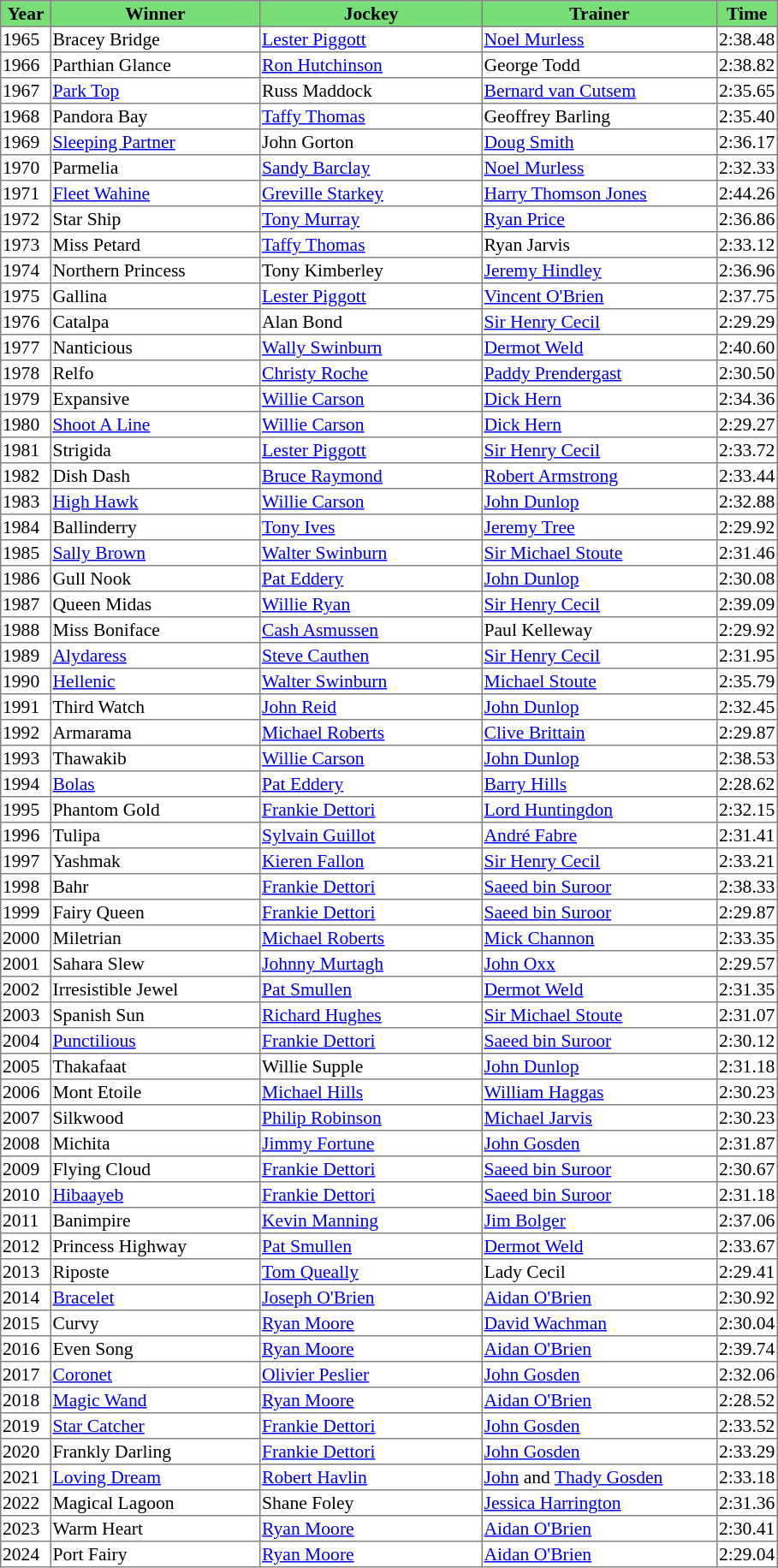<table class = "sortable" | border="1" style="border-collapse: collapse; font-size:90%">
<tr bgcolor="#77dd77" align="center">
<th width="36px"><strong>Year</strong><br></th>
<th width="160px"><strong>Winner</strong><br></th>
<th width="170px"><strong>Jockey</strong><br></th>
<th width="180px"><strong>Trainer</strong><br></th>
<th><strong>Time</strong><br></th>
</tr>
<tr>
<td>1965</td>
<td>Bracey Bridge</td>
<td><a href='#'>Lester Piggott</a></td>
<td><a href='#'>Noel Murless</a></td>
<td>2:38.48</td>
</tr>
<tr>
<td>1966</td>
<td>Parthian Glance</td>
<td><a href='#'>Ron Hutchinson</a></td>
<td>George Todd</td>
<td>2:38.82</td>
</tr>
<tr>
<td>1967</td>
<td><a href='#'>Park Top</a></td>
<td>Russ Maddock</td>
<td><a href='#'>Bernard van Cutsem</a></td>
<td>2:35.65</td>
</tr>
<tr>
<td>1968</td>
<td>Pandora Bay</td>
<td><a href='#'>Taffy Thomas</a></td>
<td>Geoffrey Barling</td>
<td>2:35.40</td>
</tr>
<tr>
<td>1969</td>
<td><a href='#'>Sleeping Partner</a></td>
<td>John Gorton</td>
<td><a href='#'>Doug Smith</a></td>
<td>2:36.17</td>
</tr>
<tr>
<td>1970</td>
<td>Parmelia</td>
<td><a href='#'>Sandy Barclay</a></td>
<td><a href='#'>Noel Murless</a></td>
<td>2:32.33</td>
</tr>
<tr>
<td>1971</td>
<td><a href='#'>Fleet Wahine</a></td>
<td><a href='#'>Greville Starkey</a></td>
<td><a href='#'>Harry Thomson Jones</a></td>
<td>2:44.26</td>
</tr>
<tr>
<td>1972</td>
<td>Star Ship</td>
<td><a href='#'>Tony Murray</a></td>
<td><a href='#'>Ryan Price</a></td>
<td>2:36.86</td>
</tr>
<tr>
<td>1973</td>
<td>Miss Petard</td>
<td><a href='#'>Taffy Thomas</a></td>
<td>Ryan Jarvis</td>
<td>2:33.12</td>
</tr>
<tr>
<td>1974</td>
<td>Northern Princess</td>
<td>Tony Kimberley</td>
<td><a href='#'>Jeremy Hindley</a></td>
<td>2:36.96</td>
</tr>
<tr>
<td>1975</td>
<td>Gallina</td>
<td><a href='#'>Lester Piggott</a></td>
<td><a href='#'>Vincent O'Brien</a></td>
<td>2:37.75</td>
</tr>
<tr>
<td>1976</td>
<td>Catalpa</td>
<td>Alan Bond</td>
<td><a href='#'>Sir Henry Cecil</a></td>
<td>2:29.29</td>
</tr>
<tr>
<td>1977</td>
<td>Nanticious</td>
<td><a href='#'>Wally Swinburn</a></td>
<td><a href='#'>Dermot Weld</a></td>
<td>2:40.60</td>
</tr>
<tr>
<td>1978</td>
<td>Relfo</td>
<td><a href='#'>Christy Roche</a></td>
<td><a href='#'>Paddy Prendergast</a></td>
<td>2:30.50</td>
</tr>
<tr>
<td>1979</td>
<td>Expansive</td>
<td><a href='#'>Willie Carson</a></td>
<td><a href='#'>Dick Hern</a></td>
<td>2:34.36</td>
</tr>
<tr>
<td>1980</td>
<td><a href='#'>Shoot A Line</a></td>
<td><a href='#'>Willie Carson</a></td>
<td><a href='#'>Dick Hern</a></td>
<td>2:29.27</td>
</tr>
<tr>
<td>1981</td>
<td>Strigida</td>
<td><a href='#'>Lester Piggott</a></td>
<td><a href='#'>Sir Henry Cecil</a></td>
<td>2:33.72</td>
</tr>
<tr>
<td>1982</td>
<td>Dish Dash</td>
<td><a href='#'>Bruce Raymond</a></td>
<td><a href='#'>Robert Armstrong</a></td>
<td>2:33.44</td>
</tr>
<tr>
<td>1983</td>
<td><a href='#'>High Hawk</a></td>
<td><a href='#'>Willie Carson</a></td>
<td><a href='#'>John Dunlop</a></td>
<td>2:32.88</td>
</tr>
<tr>
<td>1984</td>
<td>Ballinderry</td>
<td><a href='#'>Tony Ives</a></td>
<td><a href='#'>Jeremy Tree</a></td>
<td>2:29.92</td>
</tr>
<tr>
<td>1985</td>
<td><a href='#'>Sally Brown</a></td>
<td><a href='#'>Walter Swinburn</a></td>
<td><a href='#'>Sir Michael Stoute</a></td>
<td>2:31.46</td>
</tr>
<tr>
<td>1986</td>
<td>Gull Nook</td>
<td><a href='#'>Pat Eddery</a></td>
<td><a href='#'>John Dunlop</a></td>
<td>2:30.08</td>
</tr>
<tr>
<td>1987</td>
<td>Queen Midas</td>
<td><a href='#'>Willie Ryan</a></td>
<td><a href='#'>Sir Henry Cecil</a></td>
<td>2:39.09</td>
</tr>
<tr>
<td>1988</td>
<td>Miss Boniface</td>
<td><a href='#'>Cash Asmussen</a></td>
<td>Paul Kelleway</td>
<td>2:29.92</td>
</tr>
<tr>
<td>1989</td>
<td><a href='#'>Alydaress</a></td>
<td><a href='#'>Steve Cauthen</a></td>
<td><a href='#'>Sir Henry Cecil</a></td>
<td>2:31.95</td>
</tr>
<tr>
<td>1990</td>
<td><a href='#'>Hellenic</a></td>
<td><a href='#'>Walter Swinburn</a></td>
<td><a href='#'>Michael Stoute</a></td>
<td>2:35.79</td>
</tr>
<tr>
<td>1991</td>
<td>Third Watch</td>
<td><a href='#'>John Reid</a></td>
<td><a href='#'>John Dunlop</a></td>
<td>2:32.45</td>
</tr>
<tr>
<td>1992</td>
<td>Armarama</td>
<td><a href='#'>Michael Roberts</a></td>
<td><a href='#'>Clive Brittain</a></td>
<td>2:29.87</td>
</tr>
<tr>
<td>1993</td>
<td>Thawakib</td>
<td><a href='#'>Willie Carson</a></td>
<td><a href='#'>John Dunlop</a></td>
<td>2:38.53</td>
</tr>
<tr>
<td>1994</td>
<td><a href='#'>Bolas</a></td>
<td><a href='#'>Pat Eddery</a></td>
<td><a href='#'>Barry Hills</a></td>
<td>2:28.62</td>
</tr>
<tr>
<td>1995</td>
<td>Phantom Gold</td>
<td><a href='#'>Frankie Dettori</a></td>
<td><a href='#'>Lord Huntingdon</a></td>
<td>2:32.15</td>
</tr>
<tr>
<td>1996</td>
<td>Tulipa</td>
<td><a href='#'>Sylvain Guillot</a></td>
<td><a href='#'>André Fabre</a></td>
<td>2:31.41</td>
</tr>
<tr>
<td>1997</td>
<td>Yashmak</td>
<td><a href='#'>Kieren Fallon</a></td>
<td><a href='#'>Sir Henry Cecil</a></td>
<td>2:33.21</td>
</tr>
<tr>
<td>1998</td>
<td>Bahr</td>
<td><a href='#'>Frankie Dettori</a></td>
<td><a href='#'>Saeed bin Suroor</a></td>
<td>2:38.33</td>
</tr>
<tr>
<td>1999</td>
<td>Fairy Queen</td>
<td><a href='#'>Frankie Dettori</a></td>
<td><a href='#'>Saeed bin Suroor</a></td>
<td>2:29.87</td>
</tr>
<tr>
<td>2000</td>
<td>Miletrian</td>
<td><a href='#'>Michael Roberts</a></td>
<td><a href='#'>Mick Channon</a></td>
<td>2:33.35</td>
</tr>
<tr>
<td>2001</td>
<td>Sahara Slew</td>
<td><a href='#'>Johnny Murtagh</a></td>
<td><a href='#'>John Oxx</a></td>
<td>2:29.57</td>
</tr>
<tr>
<td>2002</td>
<td>Irresistible Jewel</td>
<td><a href='#'>Pat Smullen</a></td>
<td><a href='#'>Dermot Weld</a></td>
<td>2:31.35</td>
</tr>
<tr>
<td>2003</td>
<td>Spanish Sun</td>
<td><a href='#'>Richard Hughes</a></td>
<td><a href='#'>Sir Michael Stoute</a></td>
<td>2:31.07</td>
</tr>
<tr>
<td>2004</td>
<td><a href='#'>Punctilious</a></td>
<td><a href='#'>Frankie Dettori</a></td>
<td><a href='#'>Saeed bin Suroor</a></td>
<td>2:30.12</td>
</tr>
<tr>
<td>2005</td>
<td>Thakafaat </td>
<td>Willie Supple</td>
<td><a href='#'>John Dunlop</a></td>
<td>2:31.18</td>
</tr>
<tr>
<td>2006</td>
<td>Mont Etoile</td>
<td><a href='#'>Michael Hills</a></td>
<td><a href='#'>William Haggas</a></td>
<td>2:30.23</td>
</tr>
<tr>
<td>2007</td>
<td>Silkwood</td>
<td><a href='#'>Philip Robinson</a></td>
<td><a href='#'>Michael Jarvis</a></td>
<td>2:30.23</td>
</tr>
<tr>
<td>2008</td>
<td>Michita</td>
<td><a href='#'>Jimmy Fortune</a></td>
<td><a href='#'>John Gosden</a></td>
<td>2:31.87</td>
</tr>
<tr>
<td>2009</td>
<td>Flying Cloud</td>
<td><a href='#'>Frankie Dettori</a></td>
<td><a href='#'>Saeed bin Suroor</a></td>
<td>2:30.67</td>
</tr>
<tr>
<td>2010</td>
<td><a href='#'>Hibaayeb</a></td>
<td><a href='#'>Frankie Dettori</a></td>
<td><a href='#'>Saeed bin Suroor</a></td>
<td>2:31.18</td>
</tr>
<tr>
<td>2011</td>
<td>Banimpire</td>
<td><a href='#'>Kevin Manning</a></td>
<td><a href='#'>Jim Bolger</a></td>
<td>2:37.06</td>
</tr>
<tr>
<td>2012</td>
<td>Princess Highway</td>
<td><a href='#'>Pat Smullen</a></td>
<td><a href='#'>Dermot Weld</a></td>
<td>2:33.67</td>
</tr>
<tr>
<td>2013</td>
<td>Riposte</td>
<td><a href='#'>Tom Queally</a></td>
<td>Lady Cecil</td>
<td>2:29.41</td>
</tr>
<tr>
<td>2014</td>
<td><a href='#'>Bracelet</a></td>
<td><a href='#'>Joseph O'Brien</a></td>
<td><a href='#'>Aidan O'Brien</a></td>
<td>2:30.92</td>
</tr>
<tr>
<td>2015</td>
<td>Curvy</td>
<td><a href='#'>Ryan Moore</a></td>
<td><a href='#'>David Wachman</a></td>
<td>2:30.04</td>
</tr>
<tr>
<td>2016</td>
<td>Even Song</td>
<td><a href='#'>Ryan Moore</a></td>
<td><a href='#'>Aidan O'Brien</a></td>
<td>2:39.74</td>
</tr>
<tr>
<td>2017</td>
<td><a href='#'>Coronet</a></td>
<td><a href='#'>Olivier Peslier</a></td>
<td><a href='#'>John Gosden</a></td>
<td>2:32.06</td>
</tr>
<tr>
<td>2018</td>
<td><a href='#'>Magic Wand</a></td>
<td><a href='#'>Ryan Moore</a></td>
<td><a href='#'>Aidan O'Brien</a></td>
<td>2:28.52</td>
</tr>
<tr>
<td>2019</td>
<td><a href='#'>Star Catcher</a></td>
<td><a href='#'>Frankie Dettori</a></td>
<td><a href='#'>John Gosden</a></td>
<td>2:33.52</td>
</tr>
<tr>
<td>2020</td>
<td>Frankly Darling</td>
<td><a href='#'>Frankie Dettori</a></td>
<td><a href='#'>John Gosden</a></td>
<td>2:33.29</td>
</tr>
<tr>
<td>2021</td>
<td><a href='#'>Loving Dream</a></td>
<td><a href='#'>Robert Havlin</a></td>
<td><a href='#'>John</a> and <a href='#'>Thady Gosden</a></td>
<td>2:33.18</td>
</tr>
<tr>
<td>2022</td>
<td>Magical Lagoon</td>
<td>Shane Foley</td>
<td><a href='#'>Jessica Harrington</a></td>
<td>2:31.36</td>
</tr>
<tr>
<td>2023</td>
<td>Warm Heart</td>
<td><a href='#'>Ryan Moore</a></td>
<td><a href='#'>Aidan O'Brien</a></td>
<td>2:30.41</td>
</tr>
<tr>
<td>2024</td>
<td>Port Fairy</td>
<td><a href='#'>Ryan Moore</a></td>
<td><a href='#'>Aidan O'Brien</a></td>
<td>2:29.04</td>
</tr>
</table>
